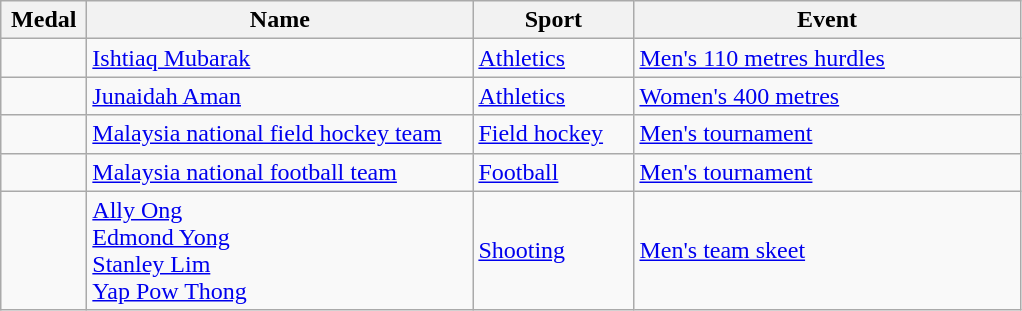<table class="wikitable sortable" style="font-size:100%">
<tr>
<th width="50">Medal</th>
<th width="250">Name</th>
<th width="100">Sport</th>
<th width="250">Event</th>
</tr>
<tr>
<td></td>
<td><a href='#'>Ishtiaq Mubarak</a></td>
<td><a href='#'>Athletics</a></td>
<td><a href='#'>Men's 110 metres hurdles</a></td>
</tr>
<tr>
<td></td>
<td><a href='#'>Junaidah Aman</a></td>
<td><a href='#'>Athletics</a></td>
<td><a href='#'>Women's 400 metres</a></td>
</tr>
<tr>
<td></td>
<td><a href='#'>Malaysia national field hockey team</a></td>
<td><a href='#'>Field hockey</a></td>
<td><a href='#'>Men's tournament</a></td>
</tr>
<tr>
<td></td>
<td><a href='#'>Malaysia national football team</a><br></td>
<td><a href='#'>Football</a></td>
<td><a href='#'>Men's tournament</a></td>
</tr>
<tr>
<td></td>
<td><a href='#'>Ally Ong</a><br><a href='#'>Edmond Yong</a><br><a href='#'>Stanley Lim</a><br><a href='#'>Yap Pow Thong</a></td>
<td><a href='#'>Shooting</a></td>
<td><a href='#'>Men's team skeet</a></td>
</tr>
</table>
